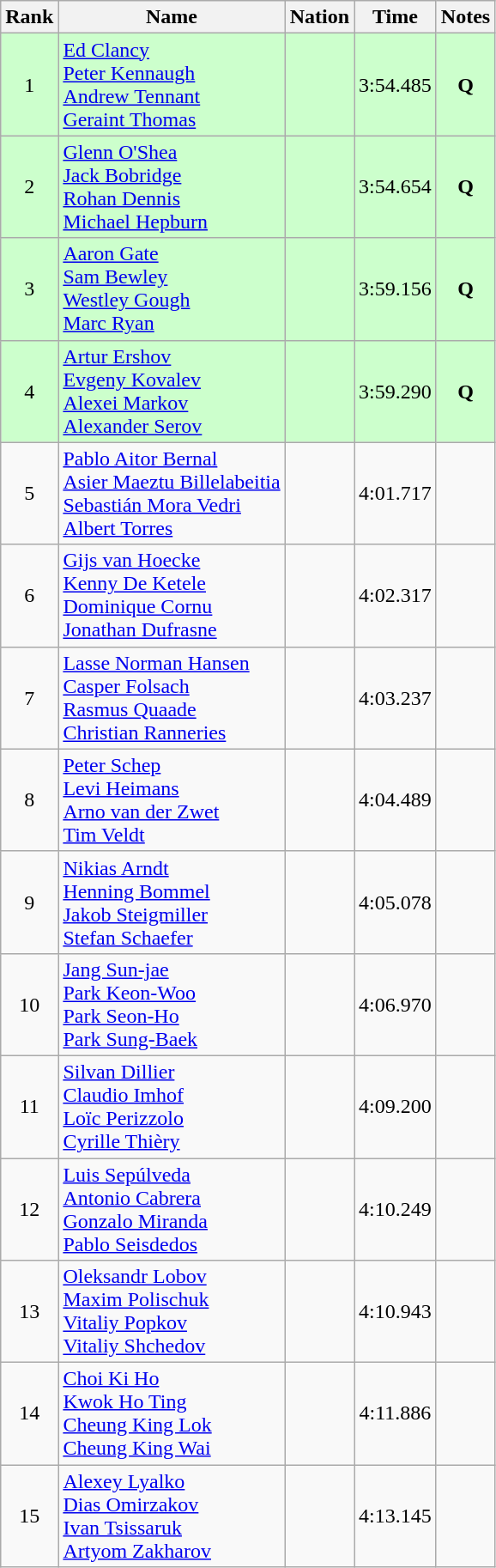<table class="wikitable sortable" style="text-align:center">
<tr>
<th>Rank</th>
<th>Name</th>
<th>Nation</th>
<th>Time</th>
<th>Notes</th>
</tr>
<tr bgcolor=ccffcc>
<td>1</td>
<td align=left><a href='#'>Ed Clancy</a><br><a href='#'>Peter Kennaugh</a><br><a href='#'>Andrew Tennant</a><br><a href='#'>Geraint Thomas</a></td>
<td align=left></td>
<td>3:54.485</td>
<td><strong>Q</strong></td>
</tr>
<tr bgcolor=ccffcc>
<td>2</td>
<td align=left><a href='#'>Glenn O'Shea</a><br><a href='#'>Jack Bobridge</a><br><a href='#'>Rohan Dennis</a><br><a href='#'>Michael Hepburn</a></td>
<td align=left></td>
<td>3:54.654</td>
<td><strong>Q</strong></td>
</tr>
<tr bgcolor=ccffcc>
<td>3</td>
<td align=left><a href='#'>Aaron Gate</a><br><a href='#'>Sam Bewley</a><br><a href='#'>Westley Gough</a><br><a href='#'>Marc Ryan</a></td>
<td align=left></td>
<td>3:59.156</td>
<td><strong>Q</strong></td>
</tr>
<tr bgcolor=ccffcc>
<td>4</td>
<td align=left><a href='#'>Artur Ershov</a><br><a href='#'>Evgeny Kovalev</a><br><a href='#'>Alexei Markov</a><br><a href='#'>Alexander Serov</a></td>
<td align=left></td>
<td>3:59.290</td>
<td><strong>Q</strong></td>
</tr>
<tr>
<td>5</td>
<td align=left><a href='#'>Pablo Aitor Bernal</a><br><a href='#'>Asier Maeztu Billelabeitia</a><br><a href='#'>Sebastián Mora Vedri</a><br><a href='#'>Albert Torres</a></td>
<td align=left></td>
<td>4:01.717</td>
<td></td>
</tr>
<tr>
<td>6</td>
<td align=left><a href='#'>Gijs van Hoecke</a><br><a href='#'>Kenny De Ketele</a><br><a href='#'>Dominique Cornu</a><br><a href='#'>Jonathan Dufrasne</a></td>
<td align=left></td>
<td>4:02.317</td>
<td></td>
</tr>
<tr>
<td>7</td>
<td align=left><a href='#'>Lasse Norman Hansen</a><br><a href='#'>Casper Folsach</a><br><a href='#'>Rasmus Quaade</a><br><a href='#'>Christian Ranneries</a></td>
<td align=left></td>
<td>4:03.237</td>
<td></td>
</tr>
<tr>
<td>8</td>
<td align=left><a href='#'>Peter Schep</a><br><a href='#'>Levi Heimans</a><br><a href='#'>Arno van der Zwet</a><br><a href='#'>Tim Veldt</a></td>
<td align=left></td>
<td>4:04.489</td>
<td></td>
</tr>
<tr>
<td>9</td>
<td align=left><a href='#'>Nikias Arndt</a><br><a href='#'>Henning Bommel</a><br><a href='#'>Jakob Steigmiller</a><br><a href='#'>Stefan Schaefer</a></td>
<td align=left></td>
<td>4:05.078</td>
<td></td>
</tr>
<tr>
<td>10</td>
<td align=left><a href='#'>Jang Sun-jae</a><br><a href='#'>Park Keon-Woo</a><br><a href='#'>Park Seon-Ho</a><br><a href='#'>Park Sung-Baek</a></td>
<td align=left></td>
<td>4:06.970</td>
<td></td>
</tr>
<tr>
<td>11</td>
<td align=left><a href='#'>Silvan Dillier</a><br><a href='#'>Claudio Imhof</a><br><a href='#'>Loïc Perizzolo</a><br><a href='#'>Cyrille Thièry</a></td>
<td align=left></td>
<td>4:09.200</td>
<td></td>
</tr>
<tr>
<td>12</td>
<td align=left><a href='#'>Luis Sepúlveda</a><br><a href='#'>Antonio Cabrera</a><br><a href='#'>Gonzalo Miranda</a><br><a href='#'>Pablo Seisdedos</a></td>
<td align=left></td>
<td>4:10.249</td>
<td></td>
</tr>
<tr>
<td>13</td>
<td align=left><a href='#'>Oleksandr Lobov</a><br><a href='#'>Maxim Polischuk</a><br><a href='#'>Vitaliy Popkov</a><br><a href='#'>Vitaliy Shchedov</a></td>
<td align=left></td>
<td>4:10.943</td>
<td></td>
</tr>
<tr>
<td>14</td>
<td align=left><a href='#'>Choi Ki Ho</a><br><a href='#'>Kwok Ho Ting</a><br><a href='#'>Cheung King Lok</a><br><a href='#'>Cheung King Wai</a></td>
<td align=left></td>
<td>4:11.886</td>
<td></td>
</tr>
<tr>
<td>15</td>
<td align=left><a href='#'>Alexey Lyalko</a><br><a href='#'>Dias Omirzakov</a><br><a href='#'>Ivan Tsissaruk</a><br><a href='#'>Artyom Zakharov</a></td>
<td align=left></td>
<td>4:13.145</td>
<td></td>
</tr>
</table>
